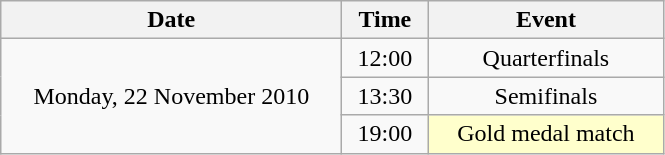<table class = "wikitable" style="text-align:center;">
<tr>
<th width=220>Date</th>
<th width=50>Time</th>
<th width=150>Event</th>
</tr>
<tr>
<td rowspan=3>Monday, 22 November 2010</td>
<td>12:00</td>
<td>Quarterfinals</td>
</tr>
<tr>
<td>13:30</td>
<td>Semifinals</td>
</tr>
<tr>
<td>19:00</td>
<td bgcolor=ffffcc>Gold medal match</td>
</tr>
</table>
